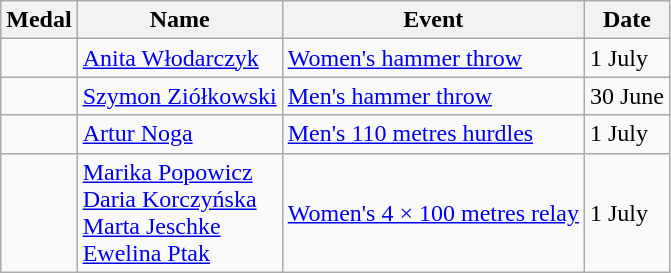<table class="wikitable sortable" style="font-size:100%">
<tr>
<th>Medal</th>
<th>Name</th>
<th>Event</th>
<th>Date</th>
</tr>
<tr>
<td></td>
<td><a href='#'>Anita Włodarczyk</a></td>
<td><a href='#'>Women's hammer throw</a></td>
<td>1 July</td>
</tr>
<tr>
<td></td>
<td><a href='#'>Szymon Ziółkowski</a></td>
<td><a href='#'>Men's hammer throw</a></td>
<td>30 June</td>
</tr>
<tr>
<td></td>
<td><a href='#'>Artur Noga</a></td>
<td><a href='#'>Men's 110 metres hurdles</a></td>
<td>1 July</td>
</tr>
<tr>
<td></td>
<td><a href='#'>Marika Popowicz</a><br><a href='#'>Daria Korczyńska</a><br><a href='#'>Marta Jeschke</a><br><a href='#'>Ewelina Ptak</a></td>
<td><a href='#'>Women's 4 × 100 metres relay</a></td>
<td>1 July</td>
</tr>
</table>
